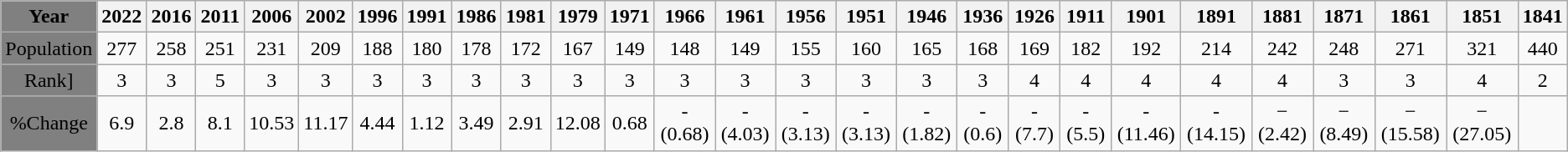<table class="wikitable">
<tr>
<th style="background:grey;">Year</th>
<th>2022</th>
<th>2016</th>
<th>2011</th>
<th>2006</th>
<th>2002</th>
<th>1996</th>
<th>1991</th>
<th>1986</th>
<th>1981</th>
<th>1979</th>
<th>1971</th>
<th>1966</th>
<th>1961</th>
<th>1956</th>
<th>1951</th>
<th>1946</th>
<th>1936</th>
<th>1926</th>
<th>1911</th>
<th>1901</th>
<th>1891</th>
<th>1881</th>
<th>1871</th>
<th>1861</th>
<th>1851</th>
<th>1841</th>
</tr>
<tr align="center">
<td style="background:grey;">Population</td>
<td>277</td>
<td>258</td>
<td>251</td>
<td>231</td>
<td>209</td>
<td>188</td>
<td>180</td>
<td>178</td>
<td>172</td>
<td>167</td>
<td>149</td>
<td>148</td>
<td>149</td>
<td>155</td>
<td>160</td>
<td>165</td>
<td>168</td>
<td>169</td>
<td>182</td>
<td>192</td>
<td>214</td>
<td>242</td>
<td>248</td>
<td>271</td>
<td>321</td>
<td>440</td>
</tr>
<tr align="center">
<td style="background:grey;">Rank]</td>
<td>3</td>
<td>3</td>
<td>5</td>
<td>3</td>
<td>3</td>
<td>3</td>
<td>3</td>
<td>3</td>
<td>3</td>
<td>3</td>
<td>3</td>
<td>3</td>
<td>3</td>
<td>3</td>
<td>3</td>
<td>3</td>
<td>3</td>
<td>4</td>
<td>4</td>
<td>4</td>
<td>4</td>
<td>4</td>
<td>3</td>
<td>3</td>
<td>4</td>
<td>2</td>
</tr>
<tr align="center">
<td style="background:grey;">%Change</td>
<td>6.9</td>
<td>2.8</td>
<td>8.1</td>
<td>10.53</td>
<td>11.17</td>
<td>4.44</td>
<td>1.12</td>
<td>3.49</td>
<td>2.91</td>
<td>12.08</td>
<td>0.68</td>
<td>- (0.68)</td>
<td>- (4.03)</td>
<td>- (3.13)</td>
<td>- (3.13)</td>
<td>- (1.82)</td>
<td>- (0.6)</td>
<td>- (7.7)</td>
<td>- (5.5)</td>
<td>- (11.46)</td>
<td>- (14.15)</td>
<td>− (2.42)</td>
<td>− (8.49)</td>
<td>− (15.58)</td>
<td>− (27.05)</td>
<td></td>
</tr>
</table>
